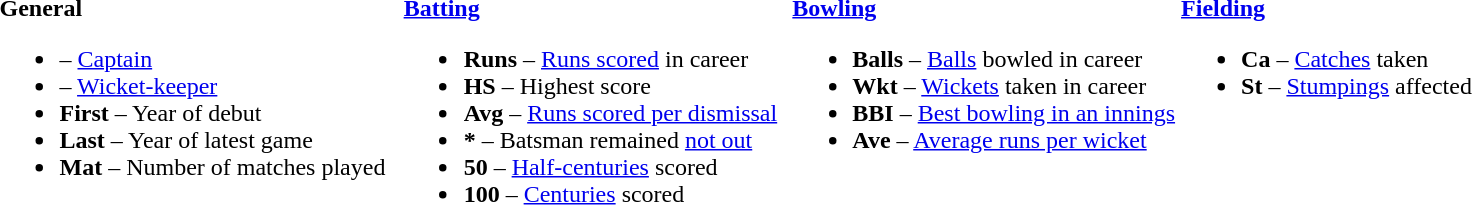<table>
<tr>
<td valign="top" style="width:26%"><br><strong>General</strong><ul><li> – <a href='#'>Captain</a></li><li> – <a href='#'>Wicket-keeper</a></li><li><strong>First</strong> – Year of debut</li><li><strong>Last</strong> – Year of latest game</li><li><strong>Mat</strong> – Number of matches played</li></ul></td>
<td valign="top" style="width:25%"><br><strong><a href='#'>Batting</a></strong><ul><li><strong>Runs</strong> – <a href='#'>Runs scored</a> in career</li><li><strong>HS</strong> – Highest score</li><li><strong>Avg</strong> – <a href='#'>Runs scored per dismissal</a></li><li><strong>*</strong> – Batsman remained <a href='#'>not out</a></li><li><strong>50</strong> – <a href='#'>Half-centuries</a> scored</li><li><strong>100</strong> – <a href='#'>Centuries</a> scored</li></ul></td>
<td valign="top" style="width:25%"><br><strong><a href='#'>Bowling</a></strong><ul><li><strong>Balls</strong> – <a href='#'>Balls</a> bowled in career</li><li><strong>Wkt</strong> – <a href='#'>Wickets</a> taken in career</li><li><strong>BBI</strong> – <a href='#'>Best bowling in an innings</a></li><li><strong>Ave</strong> – <a href='#'>Average runs per wicket</a></li></ul></td>
<td valign="top" style="width:24%"><br><strong><a href='#'>Fielding</a></strong><ul><li><strong>Ca</strong> – <a href='#'>Catches</a> taken</li><li><strong>St</strong> – <a href='#'>Stumpings</a> affected</li></ul></td>
</tr>
</table>
